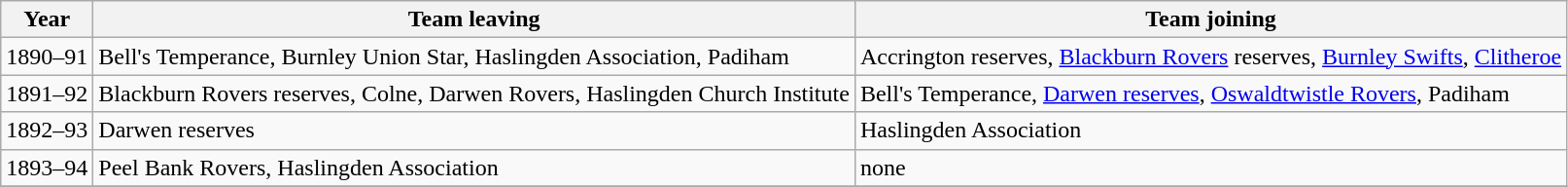<table class="wikitable">
<tr>
<th>Year</th>
<th>Team leaving</th>
<th>Team joining</th>
</tr>
<tr>
<td>1890–91</td>
<td>Bell's Temperance, Burnley Union Star, Haslingden Association, Padiham</td>
<td>Accrington reserves, <a href='#'>Blackburn Rovers</a> reserves, <a href='#'>Burnley Swifts</a>, <a href='#'>Clitheroe</a></td>
</tr>
<tr>
<td>1891–92</td>
<td>Blackburn Rovers reserves, Colne, Darwen Rovers, Haslingden Church Institute</td>
<td>Bell's Temperance, <a href='#'>Darwen reserves</a>, <a href='#'>Oswaldtwistle Rovers</a>, Padiham</td>
</tr>
<tr>
<td>1892–93</td>
<td>Darwen reserves</td>
<td>Haslingden Association</td>
</tr>
<tr>
<td>1893–94</td>
<td>Peel Bank Rovers, Haslingden Association</td>
<td>none</td>
</tr>
<tr>
</tr>
</table>
